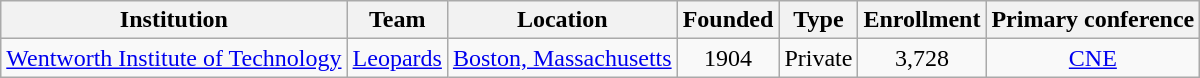<table class="sortable wikitable" style="text-align:center;">
<tr>
<th>Institution</th>
<th>Team</th>
<th>Location</th>
<th>Founded</th>
<th>Type</th>
<th>Enrollment</th>
<th>Primary conference</th>
</tr>
<tr>
<td><a href='#'>Wentworth Institute of Technology</a></td>
<td><a href='#'>Leopards</a></td>
<td><a href='#'>Boston, Massachusetts</a></td>
<td>1904</td>
<td>Private</td>
<td>3,728</td>
<td><a href='#'>CNE</a></td>
</tr>
</table>
